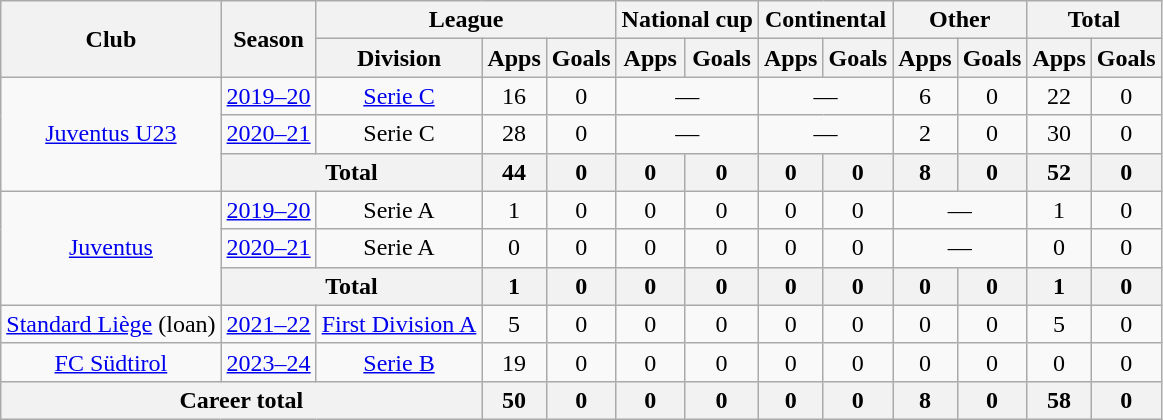<table class="wikitable" style="text-align: center">
<tr>
<th rowspan="2">Club</th>
<th rowspan="2">Season</th>
<th colspan="3">League</th>
<th colspan="2">National cup</th>
<th colspan="2">Continental</th>
<th colspan="2">Other</th>
<th colspan="2">Total</th>
</tr>
<tr>
<th>Division</th>
<th>Apps</th>
<th>Goals</th>
<th>Apps</th>
<th>Goals</th>
<th>Apps</th>
<th>Goals</th>
<th>Apps</th>
<th>Goals</th>
<th>Apps</th>
<th>Goals</th>
</tr>
<tr>
<td rowspan="3"><a href='#'>Juventus U23</a></td>
<td><a href='#'>2019–20</a></td>
<td><a href='#'>Serie C</a></td>
<td>16</td>
<td>0</td>
<td colspan="2">—</td>
<td colspan="2">—</td>
<td>6</td>
<td>0</td>
<td>22</td>
<td>0</td>
</tr>
<tr>
<td><a href='#'>2020–21</a></td>
<td>Serie C</td>
<td>28</td>
<td>0</td>
<td colspan="2">—</td>
<td colspan="2">—</td>
<td>2</td>
<td>0</td>
<td>30</td>
<td>0</td>
</tr>
<tr>
<th colspan="2">Total</th>
<th>44</th>
<th>0</th>
<th>0</th>
<th>0</th>
<th>0</th>
<th>0</th>
<th>8</th>
<th>0</th>
<th>52</th>
<th>0</th>
</tr>
<tr>
<td rowspan="3"><a href='#'>Juventus</a></td>
<td><a href='#'>2019–20</a></td>
<td>Serie A</td>
<td>1</td>
<td>0</td>
<td>0</td>
<td>0</td>
<td>0</td>
<td>0</td>
<td colspan="2">—</td>
<td>1</td>
<td>0</td>
</tr>
<tr>
<td><a href='#'>2020–21</a></td>
<td>Serie A</td>
<td>0</td>
<td>0</td>
<td>0</td>
<td>0</td>
<td>0</td>
<td>0</td>
<td colspan="2">—</td>
<td>0</td>
<td>0</td>
</tr>
<tr>
<th colspan="2">Total</th>
<th>1</th>
<th>0</th>
<th>0</th>
<th>0</th>
<th>0</th>
<th>0</th>
<th>0</th>
<th>0</th>
<th>1</th>
<th>0</th>
</tr>
<tr>
<td><a href='#'>Standard Liège</a> (loan)</td>
<td><a href='#'>2021–22</a></td>
<td><a href='#'>First Division A</a></td>
<td>5</td>
<td>0</td>
<td>0</td>
<td>0</td>
<td>0</td>
<td>0</td>
<td>0</td>
<td>0</td>
<td>5</td>
<td>0</td>
</tr>
<tr>
<td><a href='#'>FC Südtirol</a></td>
<td><a href='#'>2023–24</a></td>
<td><a href='#'>Serie B</a></td>
<td>19</td>
<td>0</td>
<td>0</td>
<td>0</td>
<td>0</td>
<td>0</td>
<td>0</td>
<td>0</td>
<td>0</td>
<td>0</td>
</tr>
<tr>
<th colspan="3">Career total</th>
<th>50</th>
<th>0</th>
<th>0</th>
<th>0</th>
<th>0</th>
<th>0</th>
<th>8</th>
<th>0</th>
<th>58</th>
<th>0</th>
</tr>
</table>
